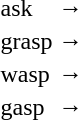<table>
<tr>
<td>ask</td>
<td>→ </td>
</tr>
<tr>
<td>grasp</td>
<td>→ </td>
</tr>
<tr>
<td>wasp</td>
<td>→ </td>
</tr>
<tr>
<td>gasp</td>
<td>→ </td>
</tr>
</table>
